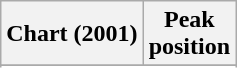<table class="wikitable sortable plainrowheaders">
<tr>
<th>Chart (2001)</th>
<th>Peak<br>position</th>
</tr>
<tr>
</tr>
<tr>
</tr>
<tr>
</tr>
<tr>
</tr>
</table>
